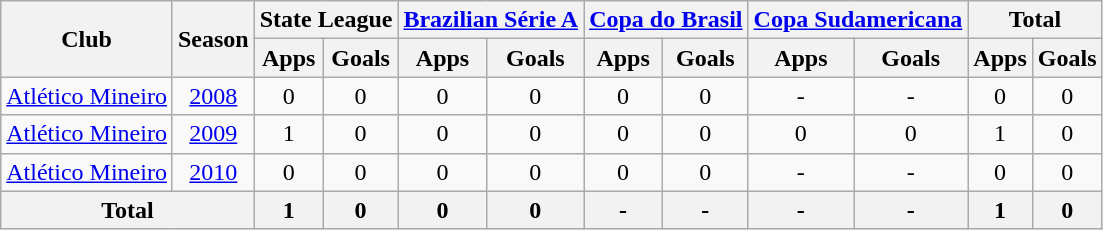<table class="wikitable" style="text-align: center;">
<tr>
<th rowspan="2">Club</th>
<th rowspan="2">Season</th>
<th colspan="2">State League</th>
<th colspan="2"><a href='#'>Brazilian Série A</a></th>
<th colspan="2"><a href='#'>Copa do Brasil</a></th>
<th colspan="2"><a href='#'>Copa Sudamericana</a></th>
<th colspan="2">Total</th>
</tr>
<tr>
<th>Apps</th>
<th>Goals</th>
<th>Apps</th>
<th>Goals</th>
<th>Apps</th>
<th>Goals</th>
<th>Apps</th>
<th>Goals</th>
<th>Apps</th>
<th>Goals</th>
</tr>
<tr>
<td rowspan="1" valign="center"><a href='#'>Atlético Mineiro</a></td>
<td><a href='#'>2008</a></td>
<td>0</td>
<td>0</td>
<td>0</td>
<td>0</td>
<td>0</td>
<td>0</td>
<td>-</td>
<td>-</td>
<td>0</td>
<td>0</td>
</tr>
<tr>
<td rowspan="1" valign="center"><a href='#'>Atlético Mineiro</a></td>
<td><a href='#'>2009</a></td>
<td>1</td>
<td>0</td>
<td>0</td>
<td>0</td>
<td>0</td>
<td>0</td>
<td>0</td>
<td>0</td>
<td>1</td>
<td>0</td>
</tr>
<tr>
<td rowspan="1" valign="center"><a href='#'>Atlético Mineiro</a></td>
<td><a href='#'>2010</a></td>
<td>0</td>
<td>0</td>
<td>0</td>
<td>0</td>
<td>0</td>
<td>0</td>
<td>-</td>
<td>-</td>
<td>0</td>
<td>0</td>
</tr>
<tr>
<th colspan="2"><strong>Total</strong></th>
<th>1</th>
<th>0</th>
<th>0</th>
<th>0</th>
<th>-</th>
<th>-</th>
<th>-</th>
<th>-</th>
<th>1</th>
<th>0</th>
</tr>
</table>
